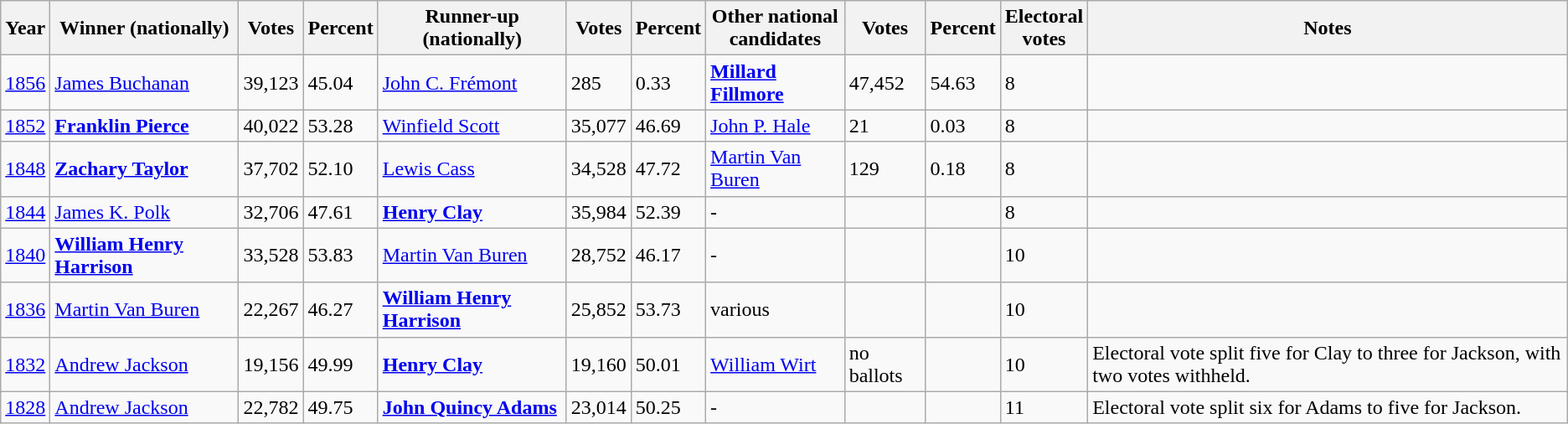<table class="wikitable sortable">
<tr>
<th data-sort-type="number">Year</th>
<th>Winner (nationally)</th>
<th data-sort-type="number">Votes</th>
<th data-sort-type="number">Percent</th>
<th>Runner-up (nationally)</th>
<th data-sort-type="number">Votes</th>
<th data-sort-type="number">Percent</th>
<th>Other national<br>candidates</th>
<th data-sort-type="number">Votes</th>
<th data-sort-type="number">Percent</th>
<th data-sort-type="number">Electoral<br>votes</th>
<th class="unsortable">Notes</th>
</tr>
<tr>
<td><a href='#'>1856</a></td>
<td><a href='#'>James Buchanan</a></td>
<td>39,123</td>
<td>45.04</td>
<td><a href='#'>John C. Frémont</a></td>
<td>285</td>
<td>0.33</td>
<td><strong><a href='#'>Millard Fillmore</a></strong></td>
<td>47,452</td>
<td>54.63</td>
<td>8</td>
<td></td>
</tr>
<tr>
<td><a href='#'>1852</a></td>
<td><strong><a href='#'>Franklin Pierce</a></strong></td>
<td>40,022</td>
<td>53.28</td>
<td><a href='#'>Winfield Scott</a></td>
<td>35,077</td>
<td>46.69</td>
<td><a href='#'>John P. Hale</a></td>
<td>21</td>
<td>0.03</td>
<td>8</td>
<td></td>
</tr>
<tr>
<td><a href='#'>1848</a></td>
<td><strong><a href='#'>Zachary Taylor</a></strong></td>
<td>37,702</td>
<td>52.10</td>
<td><a href='#'>Lewis Cass</a></td>
<td>34,528</td>
<td>47.72</td>
<td><a href='#'>Martin Van Buren</a></td>
<td>129</td>
<td>0.18</td>
<td>8</td>
<td></td>
</tr>
<tr>
<td><a href='#'>1844</a></td>
<td><a href='#'>James K. Polk</a></td>
<td>32,706</td>
<td>47.61</td>
<td><strong><a href='#'>Henry Clay</a></strong></td>
<td>35,984</td>
<td>52.39</td>
<td>-</td>
<td></td>
<td></td>
<td>8</td>
<td></td>
</tr>
<tr>
<td><a href='#'>1840</a></td>
<td><strong><a href='#'>William Henry Harrison</a></strong></td>
<td>33,528</td>
<td>53.83</td>
<td><a href='#'>Martin Van Buren</a></td>
<td>28,752</td>
<td>46.17</td>
<td>-</td>
<td></td>
<td></td>
<td>10</td>
<td></td>
</tr>
<tr>
<td><a href='#'>1836</a></td>
<td><a href='#'>Martin Van Buren</a></td>
<td>22,267</td>
<td>46.27</td>
<td><strong><a href='#'>William Henry Harrison</a></strong></td>
<td>25,852</td>
<td>53.73</td>
<td>various</td>
<td></td>
<td></td>
<td>10</td>
<td></td>
</tr>
<tr>
<td><a href='#'>1832</a></td>
<td><a href='#'>Andrew Jackson</a></td>
<td>19,156</td>
<td>49.99</td>
<td><strong><a href='#'>Henry Clay</a></strong></td>
<td>19,160</td>
<td>50.01</td>
<td><a href='#'>William Wirt</a></td>
<td>no ballots</td>
<td></td>
<td>10</td>
<td>Electoral vote split five for Clay to three for Jackson, with two votes withheld.</td>
</tr>
<tr>
<td><a href='#'>1828</a></td>
<td><a href='#'>Andrew Jackson</a></td>
<td>22,782</td>
<td>49.75</td>
<td><strong><a href='#'>John Quincy Adams</a></strong></td>
<td>23,014</td>
<td>50.25</td>
<td>-</td>
<td></td>
<td></td>
<td>11</td>
<td>Electoral vote split six for Adams to five for Jackson.</td>
</tr>
</table>
